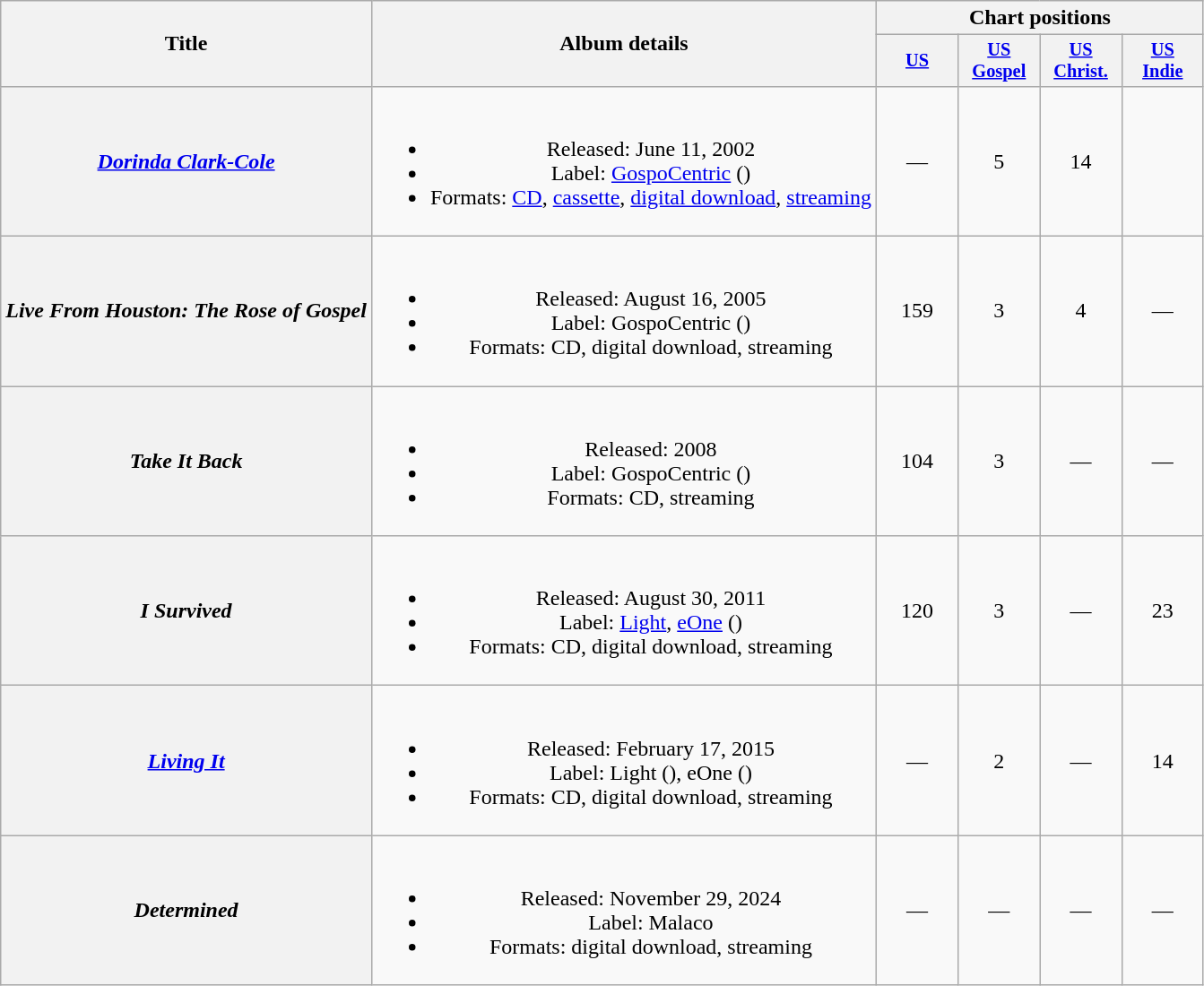<table class="wikitable plainrowheaders" style="text-align: center">
<tr>
<th scope="col" rowspan="2">Title</th>
<th scope="col" rowspan="2">Album details</th>
<th scope="col" colspan="4">Chart positions</th>
</tr>
<tr>
<th scope="col" style="width:4em;font-size:85%;"><a href='#'>US</a><br></th>
<th scope="col" style="width:4em;font-size:85%;"><a href='#'>US<br>Gospel</a><br></th>
<th scope="col" style="width:4em;font-size:85%;"><a href='#'>US<br>Christ.</a><br></th>
<th scope="col" style="width:4em;font-size:85%;"><a href='#'>US<br>Indie</a><br></th>
</tr>
<tr>
<th scope="row"><em><a href='#'>Dorinda Clark-Cole</a></em></th>
<td><br><ul><li>Released: June 11, 2002</li><li>Label: <a href='#'>GospoCentric</a> ()</li><li>Formats: <a href='#'>CD</a>, <a href='#'>cassette</a>, <a href='#'>digital download</a>, <a href='#'>streaming</a></li></ul></td>
<td>—</td>
<td>5</td>
<td>14</td>
</tr>
<tr>
<th scope="row"><em>Live From Houston: The Rose of Gospel</em></th>
<td><br><ul><li>Released: August 16, 2005</li><li>Label: GospoCentric ()</li><li>Formats: CD, digital download, streaming</li></ul></td>
<td>159</td>
<td>3</td>
<td>4</td>
<td>—</td>
</tr>
<tr>
<th scope="row"><em>Take It Back</em></th>
<td><br><ul><li>Released: 2008</li><li>Label: GospoCentric ()</li><li>Formats: CD, streaming</li></ul></td>
<td>104</td>
<td>3</td>
<td>—</td>
<td>—</td>
</tr>
<tr>
<th scope="row"><em>I Survived</em></th>
<td><br><ul><li>Released: August 30, 2011</li><li>Label: <a href='#'>Light</a>, <a href='#'>eOne</a> ()</li><li>Formats: CD, digital download, streaming</li></ul></td>
<td>120</td>
<td>3</td>
<td>—</td>
<td>23</td>
</tr>
<tr>
<th scope="row"><em><a href='#'>Living It</a></em></th>
<td><br><ul><li>Released: February 17, 2015</li><li>Label: Light (), eOne ()</li><li>Formats: CD, digital download, streaming</li></ul></td>
<td>—</td>
<td>2</td>
<td>—</td>
<td>14</td>
</tr>
<tr>
<th scope="row"><em>Determined</em></th>
<td><br><ul><li>Released: November 29, 2024</li><li>Label: Malaco</li><li>Formats: digital download, streaming</li></ul></td>
<td>—</td>
<td>—</td>
<td>—</td>
<td>—</td>
</tr>
</table>
